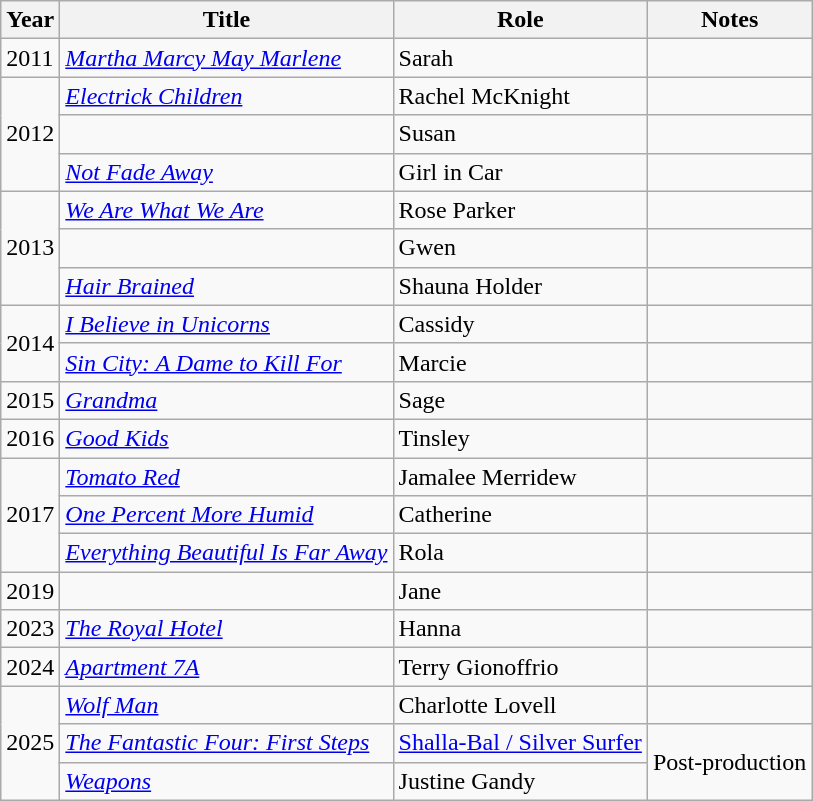<table class="wikitable sortable">
<tr>
<th>Year</th>
<th>Title</th>
<th>Role</th>
<th class="unsortable">Notes</th>
</tr>
<tr>
<td>2011</td>
<td><em><a href='#'>Martha Marcy May Marlene</a></em></td>
<td>Sarah</td>
<td></td>
</tr>
<tr>
<td rowspan="3">2012</td>
<td><em><a href='#'>Electrick Children</a></em></td>
<td>Rachel McKnight</td>
<td></td>
</tr>
<tr>
<td><em></em></td>
<td>Susan</td>
<td></td>
</tr>
<tr>
<td><em><a href='#'>Not Fade Away</a></em></td>
<td>Girl in Car</td>
<td></td>
</tr>
<tr>
<td rowspan="3">2013</td>
<td><em><a href='#'>We Are What We Are</a></em></td>
<td>Rose Parker</td>
<td></td>
</tr>
<tr>
<td><em></em></td>
<td>Gwen</td>
<td></td>
</tr>
<tr>
<td><em><a href='#'>Hair Brained</a></em></td>
<td>Shauna Holder</td>
<td></td>
</tr>
<tr>
<td rowspan="2">2014</td>
<td><em><a href='#'>I Believe in Unicorns</a></em></td>
<td>Cassidy</td>
<td></td>
</tr>
<tr>
<td><em><a href='#'>Sin City: A Dame to Kill For</a></em></td>
<td>Marcie</td>
<td></td>
</tr>
<tr>
<td>2015</td>
<td><em><a href='#'>Grandma</a></em></td>
<td>Sage</td>
<td></td>
</tr>
<tr>
<td>2016</td>
<td><em><a href='#'>Good Kids</a></em></td>
<td>Tinsley</td>
<td></td>
</tr>
<tr>
<td rowspan="3">2017</td>
<td><em><a href='#'>Tomato Red</a></em></td>
<td>Jamalee Merridew</td>
<td></td>
</tr>
<tr>
<td><em><a href='#'>One Percent More Humid</a></em></td>
<td>Catherine</td>
<td></td>
</tr>
<tr>
<td><em><a href='#'>Everything Beautiful Is Far Away</a></em></td>
<td>Rola</td>
<td></td>
</tr>
<tr>
<td>2019</td>
<td><em></em></td>
<td>Jane</td>
<td></td>
</tr>
<tr>
<td>2023</td>
<td><em><a href='#'>The Royal Hotel</a></em></td>
<td>Hanna</td>
<td></td>
</tr>
<tr>
<td>2024</td>
<td><em><a href='#'>Apartment 7A</a></em></td>
<td>Terry Gionoffrio</td>
<td></td>
</tr>
<tr>
<td rowspan="3">2025</td>
<td><em><a href='#'>Wolf Man</a></em></td>
<td>Charlotte Lovell</td>
<td></td>
</tr>
<tr>
<td><em><a href='#'>The Fantastic Four: First Steps</a></em></td>
<td><a href='#'>Shalla-Bal / Silver Surfer</a></td>
<td rowspan="2">Post-production</td>
</tr>
<tr>
<td><em><a href='#'>Weapons</a></em></td>
<td>Justine Gandy</td>
</tr>
</table>
